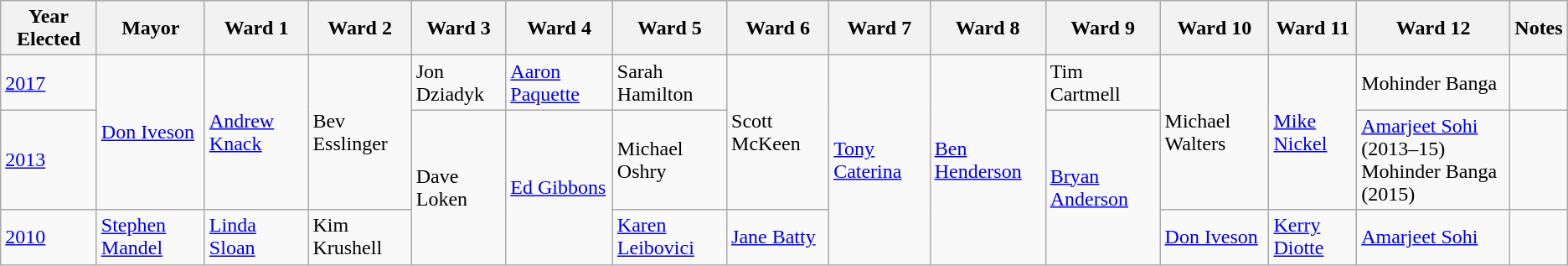<table class="wikitable">
<tr>
<th>Year Elected</th>
<th>Mayor</th>
<th>Ward 1</th>
<th>Ward 2</th>
<th>Ward 3</th>
<th>Ward 4</th>
<th>Ward 5</th>
<th>Ward 6</th>
<th>Ward 7</th>
<th>Ward 8</th>
<th>Ward 9</th>
<th>Ward 10</th>
<th>Ward 11</th>
<th>Ward 12</th>
<th>Notes</th>
</tr>
<tr>
<td><a href='#'>2017</a></td>
<td rowspan="2"><a href='#'>Don Iveson</a></td>
<td rowspan="2"><a href='#'>Andrew Knack</a></td>
<td rowspan="2">Bev Esslinger</td>
<td>Jon Dziadyk</td>
<td><a href='#'>Aaron Paquette</a></td>
<td>Sarah Hamilton</td>
<td rowspan="2">Scott McKeen</td>
<td rowspan="3"><a href='#'>Tony Caterina</a></td>
<td rowspan="3"><a href='#'>Ben Henderson</a></td>
<td>Tim Cartmell</td>
<td rowspan="2">Michael Walters</td>
<td rowspan="2"><a href='#'>Mike Nickel</a></td>
<td>Mohinder Banga</td>
<td></td>
</tr>
<tr>
<td><a href='#'>2013</a></td>
<td rowspan="2">Dave Loken</td>
<td rowspan="2"><a href='#'>Ed Gibbons</a></td>
<td>Michael Oshry</td>
<td rowspan="2"><a href='#'>Bryan Anderson</a></td>
<td><a href='#'>Amarjeet Sohi</a> (2013–15)<br>Mohinder Banga (2015)</td>
<td></td>
</tr>
<tr>
<td><a href='#'>2010</a></td>
<td><a href='#'>Stephen Mandel</a></td>
<td><a href='#'>Linda Sloan</a></td>
<td>Kim Krushell</td>
<td><a href='#'>Karen Leibovici</a></td>
<td><a href='#'>Jane Batty</a></td>
<td><a href='#'>Don Iveson</a></td>
<td><a href='#'>Kerry Diotte</a></td>
<td><a href='#'>Amarjeet Sohi</a></td>
<td></td>
</tr>
</table>
